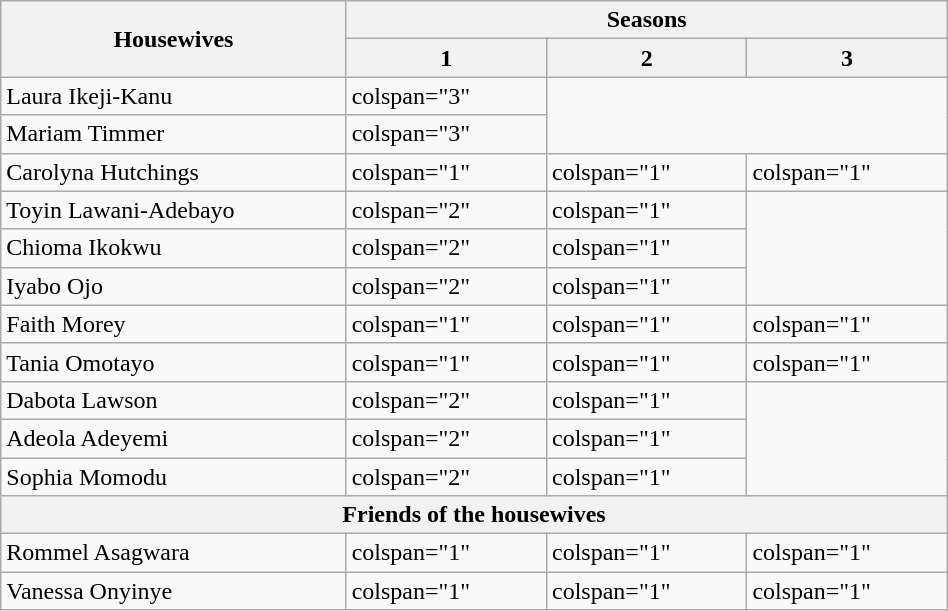<table class="wikitable plainrowheaders" width="50%">
<tr>
<th rowspan="2" style="width:20%;">Housewives</th>
<th colspan="3">Seasons</th>
</tr>
<tr>
<th style="width:10%;">1</th>
<th style="width:10%;">2</th>
<th style="width:10%;">3</th>
</tr>
<tr>
<td>Laura Ikeji-Kanu</td>
<td>colspan="3" </td>
</tr>
<tr>
<td>Mariam Timmer</td>
<td>colspan="3" </td>
</tr>
<tr>
<td nowrap="">Carolyna Hutchings</td>
<td>colspan="1" </td>
<td>colspan="1" </td>
<td>colspan="1" </td>
</tr>
<tr>
<td>Toyin Lawani-Adebayo</td>
<td>colspan="2" </td>
<td>colspan="1" </td>
</tr>
<tr>
<td>Chioma Ikokwu</td>
<td>colspan="2" </td>
<td>colspan="1" </td>
</tr>
<tr>
<td>Iyabo Ojo</td>
<td>colspan="2" </td>
<td>colspan="1" </td>
</tr>
<tr>
<td>Faith Morey</td>
<td>colspan="1" </td>
<td>colspan="1" </td>
<td>colspan="1" </td>
</tr>
<tr>
<td>Tania Omotayo</td>
<td>colspan="1" </td>
<td>colspan="1" </td>
<td>colspan="1" </td>
</tr>
<tr>
<td nowrap="">Dabota Lawson</td>
<td>colspan="2" </td>
<td>colspan="1" </td>
</tr>
<tr>
<td>Adeola Adeyemi</td>
<td>colspan="2" </td>
<td>colspan="1" </td>
</tr>
<tr>
<td>Sophia Momodu</td>
<td>colspan="2" </td>
<td>colspan="1" </td>
</tr>
<tr>
<th colspan="4">Friends of the housewives</th>
</tr>
<tr>
<td>Rommel Asagwara</td>
<td>colspan="1" </td>
<td>colspan="1" </td>
<td>colspan="1"</td>
</tr>
<tr>
<td>Vanessa Onyinye</td>
<td>colspan="1" </td>
<td>colspan="1" </td>
<td>colspan="1" </td>
</tr>
</table>
